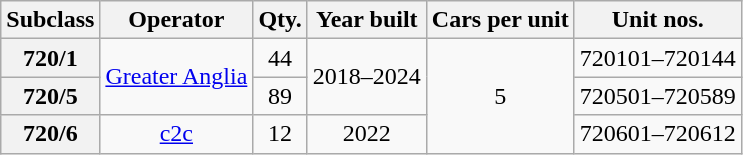<table class="wikitable">
<tr>
<th>Subclass</th>
<th>Operator</th>
<th>Qty.</th>
<th>Year built</th>
<th>Cars per unit</th>
<th>Unit nos.</th>
</tr>
<tr>
<th>720/1</th>
<td rowspan="2" align="center"><a href='#'>Greater Anglia</a></td>
<td align="center">44</td>
<td rowspan="2" align="center">2018–2024</td>
<td rowspan="3" align="center">5</td>
<td>720101–720144</td>
</tr>
<tr>
<th>720/5</th>
<td align="center">89</td>
<td>720501–720589</td>
</tr>
<tr>
<th>720/6</th>
<td align="center"><a href='#'>c2c</a></td>
<td align="center">12</td>
<td align="center">2022</td>
<td>720601–720612</td>
</tr>
</table>
